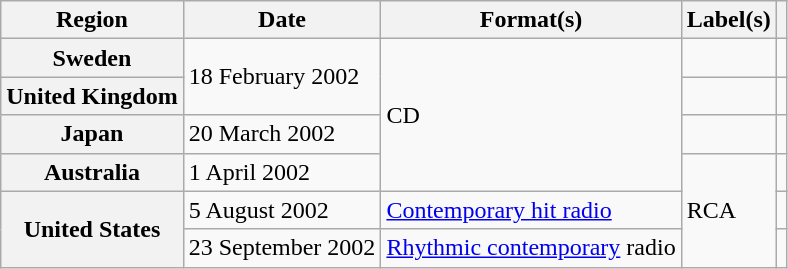<table class="wikitable plainrowheaders">
<tr>
<th scope="col">Region</th>
<th scope="col">Date</th>
<th scope="col">Format(s)</th>
<th scope="col">Label(s)</th>
<th scope="col"></th>
</tr>
<tr>
<th scope="row">Sweden</th>
<td rowspan="2">18 February 2002</td>
<td rowspan="4">CD</td>
<td></td>
<td align="center"></td>
</tr>
<tr>
<th scope="row">United Kingdom</th>
<td></td>
<td align="center"></td>
</tr>
<tr>
<th scope="row">Japan</th>
<td>20 March 2002</td>
<td></td>
<td align="center"></td>
</tr>
<tr>
<th scope="row">Australia</th>
<td>1 April 2002</td>
<td rowspan="3">RCA</td>
<td align="center"></td>
</tr>
<tr>
<th scope="row" rowspan="2">United States</th>
<td>5 August 2002</td>
<td><a href='#'>Contemporary hit radio</a></td>
<td align="center"></td>
</tr>
<tr>
<td>23 September 2002</td>
<td><a href='#'>Rhythmic contemporary</a> radio</td>
<td align="center"></td>
</tr>
</table>
